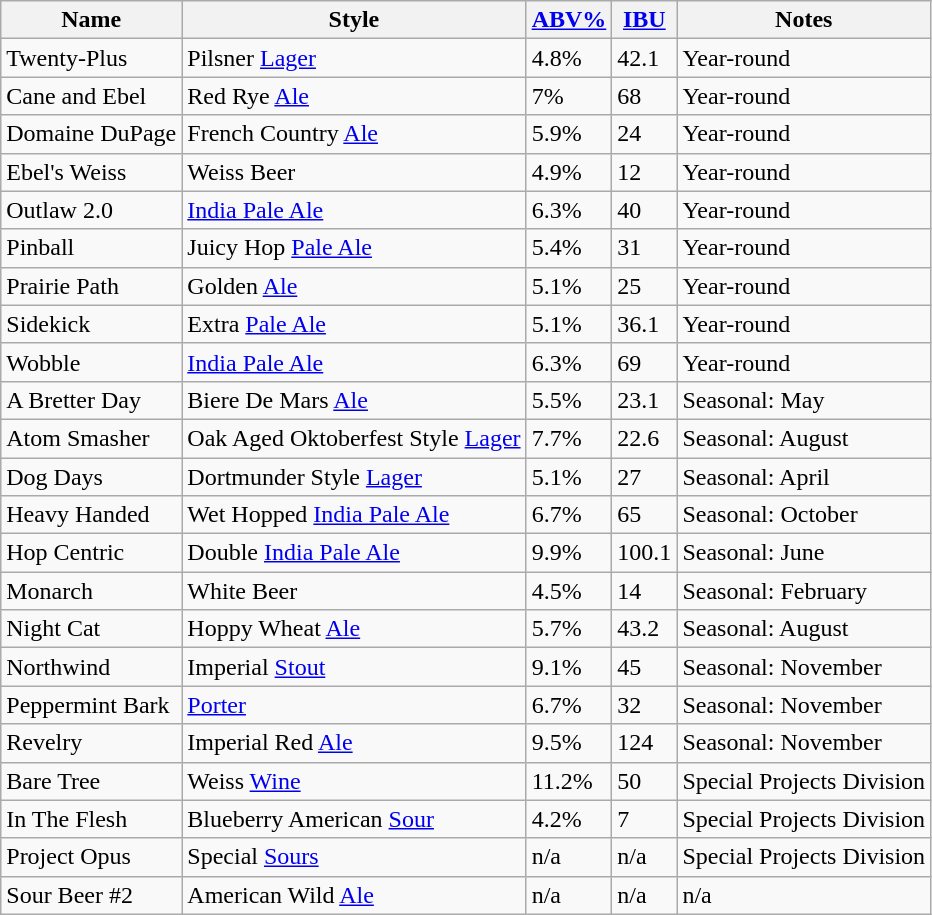<table class="wikitable sortable">
<tr>
<th>Name</th>
<th>Style</th>
<th><a href='#'>ABV%</a></th>
<th><a href='#'>IBU</a></th>
<th>Notes</th>
</tr>
<tr>
<td>Twenty-Plus</td>
<td>Pilsner <a href='#'>Lager</a></td>
<td>4.8%</td>
<td>42.1</td>
<td>Year-round</td>
</tr>
<tr>
<td>Cane and Ebel</td>
<td>Red Rye <a href='#'>Ale</a></td>
<td>7%</td>
<td>68</td>
<td>Year-round</td>
</tr>
<tr>
<td>Domaine DuPage</td>
<td>French Country <a href='#'>Ale</a></td>
<td>5.9%</td>
<td>24</td>
<td>Year-round</td>
</tr>
<tr>
<td>Ebel's Weiss</td>
<td>Weiss Beer</td>
<td>4.9%</td>
<td>12</td>
<td>Year-round</td>
</tr>
<tr>
<td>Outlaw 2.0</td>
<td><a href='#'>India Pale Ale</a></td>
<td>6.3%</td>
<td>40</td>
<td>Year-round</td>
</tr>
<tr>
<td>Pinball</td>
<td>Juicy Hop <a href='#'>Pale Ale</a></td>
<td>5.4%</td>
<td>31</td>
<td>Year-round</td>
</tr>
<tr>
<td>Prairie Path</td>
<td>Golden <a href='#'>Ale</a></td>
<td>5.1%</td>
<td>25</td>
<td>Year-round</td>
</tr>
<tr>
<td>Sidekick</td>
<td>Extra <a href='#'>Pale Ale</a></td>
<td>5.1%</td>
<td>36.1</td>
<td>Year-round</td>
</tr>
<tr>
<td>Wobble</td>
<td><a href='#'>India Pale Ale</a></td>
<td>6.3%</td>
<td>69</td>
<td>Year-round</td>
</tr>
<tr>
<td>A Bretter Day</td>
<td>Biere De Mars <a href='#'>Ale</a></td>
<td>5.5%</td>
<td>23.1</td>
<td>Seasonal: May</td>
</tr>
<tr>
<td>Atom Smasher</td>
<td>Oak Aged Oktoberfest Style <a href='#'>Lager</a></td>
<td>7.7%</td>
<td>22.6</td>
<td>Seasonal: August</td>
</tr>
<tr>
<td>Dog Days</td>
<td>Dortmunder Style <a href='#'>Lager</a></td>
<td>5.1%</td>
<td>27</td>
<td>Seasonal: April</td>
</tr>
<tr>
<td>Heavy Handed</td>
<td>Wet Hopped <a href='#'>India Pale Ale</a></td>
<td>6.7%</td>
<td>65</td>
<td>Seasonal: October</td>
</tr>
<tr>
<td>Hop Centric</td>
<td>Double <a href='#'>India Pale Ale</a></td>
<td>9.9%</td>
<td>100.1</td>
<td>Seasonal: June</td>
</tr>
<tr>
<td>Monarch</td>
<td>White Beer</td>
<td>4.5%</td>
<td>14</td>
<td>Seasonal: February</td>
</tr>
<tr>
<td>Night Cat</td>
<td>Hoppy Wheat <a href='#'>Ale</a></td>
<td>5.7%</td>
<td>43.2</td>
<td>Seasonal: August</td>
</tr>
<tr>
<td>Northwind</td>
<td>Imperial <a href='#'>Stout</a></td>
<td>9.1%</td>
<td>45</td>
<td>Seasonal: November</td>
</tr>
<tr>
<td>Peppermint Bark</td>
<td><a href='#'>Porter</a></td>
<td>6.7%</td>
<td>32</td>
<td>Seasonal: November</td>
</tr>
<tr>
<td>Revelry</td>
<td>Imperial Red <a href='#'>Ale</a></td>
<td>9.5%</td>
<td>124</td>
<td>Seasonal: November</td>
</tr>
<tr>
<td>Bare Tree</td>
<td>Weiss <a href='#'>Wine</a></td>
<td>11.2%</td>
<td>50</td>
<td>Special Projects Division</td>
</tr>
<tr>
<td>In The Flesh</td>
<td>Blueberry American <a href='#'>Sour</a></td>
<td>4.2%</td>
<td>7</td>
<td>Special Projects Division</td>
</tr>
<tr>
<td>Project Opus</td>
<td>Special <a href='#'>Sours</a></td>
<td>n/a</td>
<td>n/a</td>
<td>Special Projects Division</td>
</tr>
<tr>
<td>Sour Beer #2</td>
<td>American Wild <a href='#'>Ale</a></td>
<td>n/a</td>
<td>n/a</td>
<td>n/a</td>
</tr>
</table>
